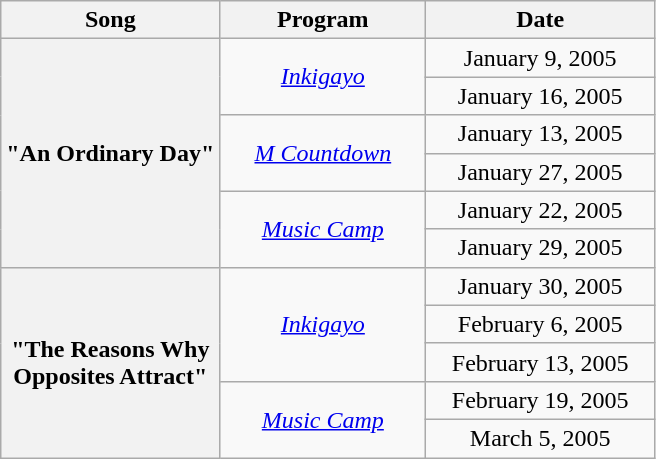<table class="wikitable plainrowheaders" style="text-align:center">
<tr>
<th>Song</th>
<th width="130">Program</th>
<th width="145">Date</th>
</tr>
<tr>
<th rowspan="6" scope="row">"An Ordinary Day"</th>
<td rowspan="2"><em><a href='#'>Inkigayo</a></em></td>
<td>January 9, 2005</td>
</tr>
<tr>
<td>January 16, 2005</td>
</tr>
<tr>
<td rowspan="2"><em><a href='#'>M Countdown</a></em></td>
<td>January 13, 2005</td>
</tr>
<tr>
<td>January 27, 2005</td>
</tr>
<tr>
<td rowspan="2"><em><a href='#'>Music Camp</a></em></td>
<td>January 22, 2005</td>
</tr>
<tr>
<td>January 29, 2005</td>
</tr>
<tr>
<th rowspan="5" scope="row">"The Reasons Why<br>Opposites Attract"</th>
<td rowspan="3"><em><a href='#'>Inkigayo</a></em></td>
<td>January 30, 2005</td>
</tr>
<tr>
<td>February 6, 2005</td>
</tr>
<tr>
<td>February 13, 2005</td>
</tr>
<tr>
<td rowspan="2"><em><a href='#'>Music Camp</a></em></td>
<td>February 19, 2005</td>
</tr>
<tr>
<td>March 5, 2005</td>
</tr>
</table>
